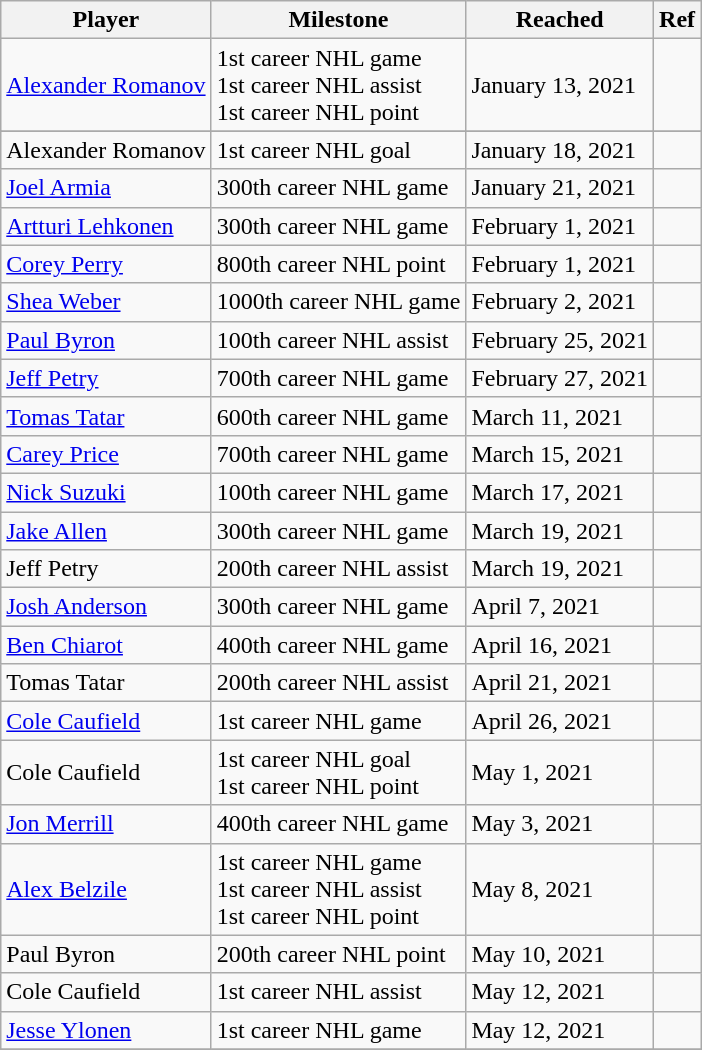<table class="wikitable sortable">
<tr align=center>
<th>Player</th>
<th>Milestone</th>
<th data-sort-type="date">Reached</th>
<th>Ref</th>
</tr>
<tr>
<td><a href='#'>Alexander Romanov</a></td>
<td>1st career NHL game<br>1st career NHL assist<br>1st career NHL point</td>
<td>January 13, 2021</td>
<td></td>
</tr>
<tr>
</tr>
<tr>
<td>Alexander Romanov</td>
<td>1st career NHL goal</td>
<td>January 18, 2021</td>
<td></td>
</tr>
<tr>
<td><a href='#'>Joel Armia</a></td>
<td>300th career NHL game</td>
<td>January 21, 2021</td>
<td></td>
</tr>
<tr>
<td><a href='#'>Artturi Lehkonen</a></td>
<td>300th career NHL game</td>
<td>February 1, 2021</td>
<td></td>
</tr>
<tr>
<td><a href='#'>Corey Perry</a></td>
<td>800th career NHL point</td>
<td>February 1, 2021</td>
<td></td>
</tr>
<tr>
<td><a href='#'>Shea Weber</a></td>
<td>1000th career NHL game</td>
<td>February 2, 2021</td>
<td></td>
</tr>
<tr>
<td><a href='#'>Paul Byron</a></td>
<td>100th career NHL assist</td>
<td>February 25, 2021</td>
<td></td>
</tr>
<tr>
<td><a href='#'>Jeff Petry</a></td>
<td>700th career NHL game</td>
<td>February 27, 2021</td>
<td></td>
</tr>
<tr>
<td><a href='#'>Tomas Tatar</a></td>
<td>600th career NHL game</td>
<td>March 11, 2021</td>
<td></td>
</tr>
<tr>
<td><a href='#'>Carey Price</a></td>
<td>700th career NHL game</td>
<td>March 15, 2021</td>
<td></td>
</tr>
<tr>
<td><a href='#'>Nick Suzuki</a></td>
<td>100th career NHL game</td>
<td>March 17, 2021</td>
<td></td>
</tr>
<tr>
<td><a href='#'>Jake Allen</a></td>
<td>300th career NHL game</td>
<td>March 19, 2021</td>
<td></td>
</tr>
<tr>
<td>Jeff Petry</td>
<td>200th career NHL assist</td>
<td>March 19, 2021</td>
<td></td>
</tr>
<tr>
<td><a href='#'>Josh Anderson</a></td>
<td>300th career NHL game</td>
<td>April 7, 2021</td>
<td></td>
</tr>
<tr>
<td><a href='#'>Ben Chiarot</a></td>
<td>400th career NHL game</td>
<td>April 16, 2021</td>
<td></td>
</tr>
<tr>
<td>Tomas Tatar</td>
<td>200th career NHL assist</td>
<td>April 21, 2021</td>
<td></td>
</tr>
<tr>
<td><a href='#'>Cole Caufield</a></td>
<td>1st career NHL game</td>
<td>April 26, 2021</td>
<td></td>
</tr>
<tr>
<td>Cole Caufield</td>
<td>1st career NHL goal<br>1st career NHL point</td>
<td>May 1, 2021</td>
<td></td>
</tr>
<tr>
<td><a href='#'>Jon Merrill</a></td>
<td>400th career NHL game</td>
<td>May 3, 2021</td>
<td></td>
</tr>
<tr>
<td><a href='#'>Alex Belzile</a></td>
<td>1st career NHL game<br>1st career NHL assist<br>1st career NHL point</td>
<td>May 8, 2021</td>
<td></td>
</tr>
<tr>
<td>Paul Byron</td>
<td>200th career NHL point</td>
<td>May 10, 2021</td>
<td></td>
</tr>
<tr>
<td>Cole Caufield</td>
<td>1st career NHL assist</td>
<td>May 12, 2021</td>
<td></td>
</tr>
<tr>
<td><a href='#'>Jesse Ylonen</a></td>
<td>1st career NHL game</td>
<td>May 12, 2021</td>
<td></td>
</tr>
<tr>
</tr>
</table>
